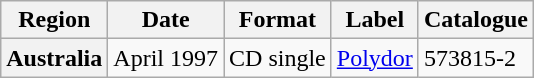<table class="wikitable plainrowheaders">
<tr>
<th>Region</th>
<th>Date</th>
<th>Format</th>
<th>Label</th>
<th>Catalogue</th>
</tr>
<tr>
<th scope="row">Australia</th>
<td>April 1997</td>
<td>CD single</td>
<td><a href='#'>Polydor</a></td>
<td>573815-2</td>
</tr>
</table>
